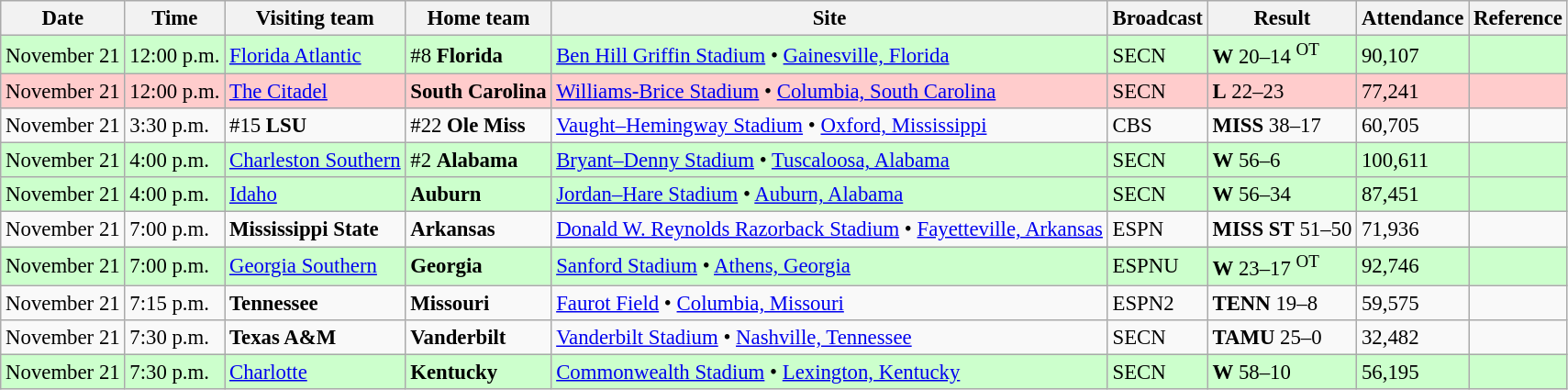<table class="wikitable" style="font-size:95%;">
<tr>
<th>Date</th>
<th>Time</th>
<th>Visiting team</th>
<th>Home team</th>
<th>Site</th>
<th>Broadcast</th>
<th>Result</th>
<th>Attendance</th>
<th class="unsortable">Reference</th>
</tr>
<tr bgcolor=ccffcc>
<td>November 21</td>
<td>12:00 p.m.</td>
<td><a href='#'>Florida Atlantic</a></td>
<td>#8 <strong>Florida</strong></td>
<td><a href='#'>Ben Hill Griffin Stadium</a> • <a href='#'>Gainesville, Florida</a></td>
<td>SECN</td>
<td><strong>W</strong> 20–14 <sup>OT</sup></td>
<td>90,107</td>
<td></td>
</tr>
<tr bgcolor=ffcccc>
<td>November 21</td>
<td>12:00 p.m.</td>
<td><a href='#'>The Citadel</a></td>
<td><strong>South Carolina</strong></td>
<td><a href='#'>Williams-Brice Stadium</a> • <a href='#'>Columbia, South Carolina</a></td>
<td>SECN</td>
<td><strong>L</strong> 22–23</td>
<td>77,241</td>
<td></td>
</tr>
<tr bgcolor=>
<td>November 21</td>
<td>3:30 p.m.</td>
<td>#15 <strong>LSU</strong></td>
<td>#22 <strong>Ole Miss</strong></td>
<td><a href='#'>Vaught–Hemingway Stadium</a> • <a href='#'>Oxford, Mississippi</a></td>
<td>CBS</td>
<td><strong>MISS</strong> 38–17</td>
<td>60,705</td>
<td></td>
</tr>
<tr bgcolor=ccffcc>
<td>November 21</td>
<td>4:00 p.m.</td>
<td><a href='#'>Charleston Southern</a></td>
<td>#2 <strong>Alabama</strong></td>
<td><a href='#'>Bryant–Denny Stadium</a> • <a href='#'>Tuscaloosa, Alabama</a></td>
<td>SECN</td>
<td><strong>W</strong> 56–6</td>
<td>100,611</td>
<td></td>
</tr>
<tr bgcolor=ccffcc>
<td>November 21</td>
<td>4:00 p.m.</td>
<td><a href='#'>Idaho</a></td>
<td><strong>Auburn</strong></td>
<td><a href='#'>Jordan–Hare Stadium</a> • <a href='#'>Auburn, Alabama</a></td>
<td>SECN</td>
<td><strong>W</strong> 56–34</td>
<td>87,451</td>
<td></td>
</tr>
<tr bgcolor=>
<td>November 21</td>
<td>7:00 p.m.</td>
<td><strong>Mississippi State</strong></td>
<td><strong>Arkansas</strong></td>
<td><a href='#'>Donald W. Reynolds Razorback Stadium</a> • <a href='#'>Fayetteville, Arkansas</a></td>
<td>ESPN</td>
<td><strong>MISS ST</strong> 51–50</td>
<td>71,936</td>
<td></td>
</tr>
<tr bgcolor=ccffcc>
<td>November 21</td>
<td>7:00 p.m.</td>
<td><a href='#'>Georgia Southern</a></td>
<td><strong>Georgia</strong></td>
<td><a href='#'>Sanford Stadium</a> • <a href='#'>Athens, Georgia</a></td>
<td>ESPNU</td>
<td><strong>W</strong> 23–17 <sup>OT</sup></td>
<td>92,746</td>
<td></td>
</tr>
<tr bgcolor=>
<td>November 21</td>
<td>7:15 p.m.</td>
<td><strong>Tennessee</strong></td>
<td><strong>Missouri</strong></td>
<td><a href='#'>Faurot Field</a> • <a href='#'>Columbia, Missouri</a></td>
<td>ESPN2</td>
<td><strong>TENN</strong> 19–8</td>
<td>59,575</td>
<td></td>
</tr>
<tr bgcolor=>
<td>November 21</td>
<td>7:30 p.m.</td>
<td><strong>Texas A&M</strong></td>
<td><strong>Vanderbilt</strong></td>
<td><a href='#'>Vanderbilt Stadium</a> • <a href='#'>Nashville, Tennessee</a></td>
<td>SECN</td>
<td><strong>TAMU</strong> 25–0</td>
<td>32,482</td>
<td></td>
</tr>
<tr bgcolor=ccffcc>
<td>November 21</td>
<td>7:30 p.m.</td>
<td><a href='#'>Charlotte</a></td>
<td><strong>Kentucky</strong></td>
<td><a href='#'>Commonwealth Stadium</a> • <a href='#'>Lexington, Kentucky</a></td>
<td>SECN</td>
<td><strong>W</strong> 58–10</td>
<td>56,195</td>
<td></td>
</tr>
</table>
